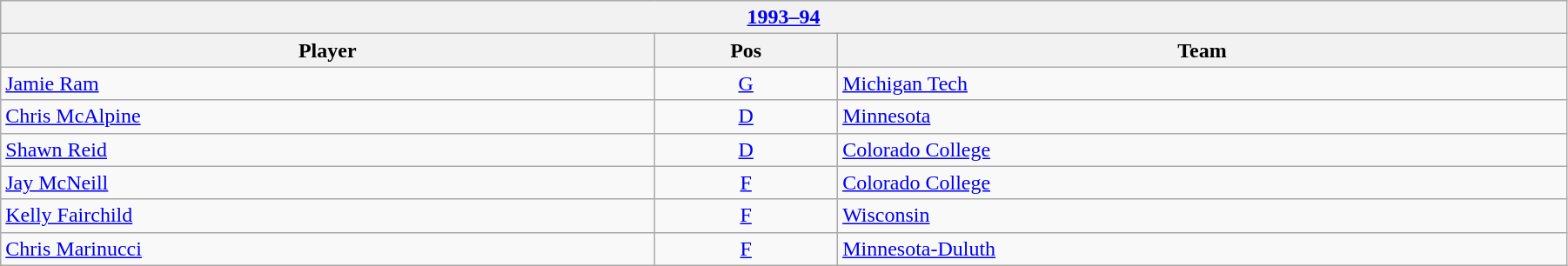<table class="wikitable" width=95%>
<tr>
<th colspan=3><a href='#'>1993–94</a></th>
</tr>
<tr>
<th>Player</th>
<th>Pos</th>
<th>Team</th>
</tr>
<tr>
<td><a href='#'>Jamie Ram</a></td>
<td align=center><a href='#'>G</a></td>
<td><a href='#'>Michigan Tech</a></td>
</tr>
<tr>
<td><a href='#'>Chris McAlpine</a></td>
<td align=center><a href='#'>D</a></td>
<td><a href='#'>Minnesota</a></td>
</tr>
<tr>
<td><a href='#'>Shawn Reid</a></td>
<td align=center><a href='#'>D</a></td>
<td><a href='#'>Colorado College</a></td>
</tr>
<tr>
<td><a href='#'>Jay McNeill</a></td>
<td align=center><a href='#'>F</a></td>
<td><a href='#'>Colorado College</a></td>
</tr>
<tr>
<td><a href='#'>Kelly Fairchild</a></td>
<td align=center><a href='#'>F</a></td>
<td><a href='#'>Wisconsin</a></td>
</tr>
<tr>
<td><a href='#'>Chris Marinucci</a></td>
<td align=center><a href='#'>F</a></td>
<td><a href='#'>Minnesota-Duluth</a></td>
</tr>
</table>
